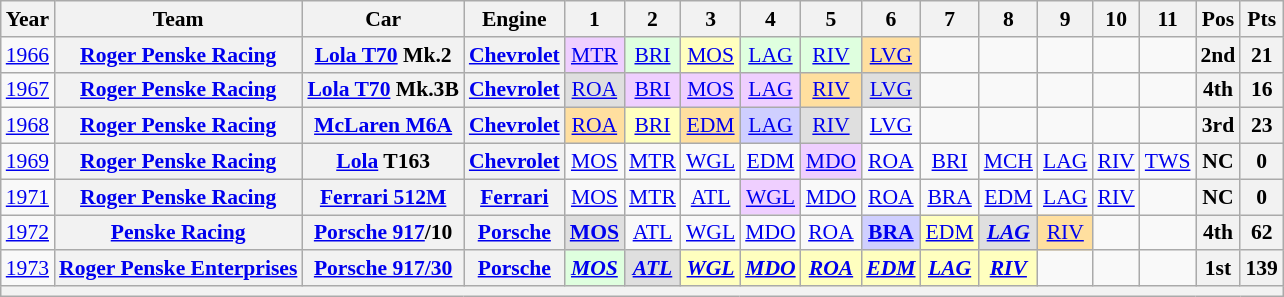<table class="wikitable" style="text-align:center; font-size:90%">
<tr>
<th>Year</th>
<th>Team</th>
<th>Car</th>
<th>Engine</th>
<th>1</th>
<th>2</th>
<th>3</th>
<th>4</th>
<th>5</th>
<th>6</th>
<th>7</th>
<th>8</th>
<th>9</th>
<th>10</th>
<th>11</th>
<th>Pos</th>
<th>Pts</th>
</tr>
<tr>
<td><a href='#'>1966</a></td>
<th><a href='#'>Roger Penske Racing</a></th>
<th><a href='#'>Lola T70</a> Mk.2</th>
<th><a href='#'>Chevrolet</a></th>
<td style="background:#EFCFFF;"><a href='#'>MTR</a><br></td>
<td style="background:#DFFFDF;"><a href='#'>BRI</a><br></td>
<td style="background:#FFFFBF;"><a href='#'>MOS</a><br></td>
<td style="background:#DFFFDF;"><a href='#'>LAG</a><br></td>
<td style="background:#DFFFDF;"><a href='#'>RIV</a><br></td>
<td style="background:#FFDF9F;"><a href='#'>LVG</a><br></td>
<td></td>
<td></td>
<td></td>
<td></td>
<td></td>
<th>2nd</th>
<th>21</th>
</tr>
<tr>
<td><a href='#'>1967</a></td>
<th><a href='#'>Roger Penske Racing</a></th>
<th><a href='#'>Lola T70</a> Mk.3B</th>
<th><a href='#'>Chevrolet</a></th>
<td style="background:#DFDFDF;"><a href='#'>ROA</a><br></td>
<td style="background:#EFCFFF;"><a href='#'>BRI</a><br></td>
<td style="background:#EFCFFF;"><a href='#'>MOS</a><br></td>
<td style="background:#EFCFFF;"><a href='#'>LAG</a><br></td>
<td style="background:#FFDF9F;"><a href='#'>RIV</a><br></td>
<td style="background:#DFDFDF;"><a href='#'>LVG</a><br></td>
<td></td>
<td></td>
<td></td>
<td></td>
<td></td>
<th>4th</th>
<th>16</th>
</tr>
<tr>
<td><a href='#'>1968</a></td>
<th><a href='#'>Roger Penske Racing</a></th>
<th><a href='#'>McLaren M6A</a></th>
<th><a href='#'>Chevrolet</a></th>
<td style="background:#FFDF9F;"><a href='#'>ROA</a><br></td>
<td style="background:#FFFFBF;"><a href='#'>BRI</a><br></td>
<td style="background:#FFDF9F;"><a href='#'>EDM</a><br></td>
<td style="background:#CFCFFF;"><a href='#'>LAG</a><br></td>
<td style="background:#DFDFDF;"><a href='#'>RIV</a><br></td>
<td><a href='#'>LVG</a><br></td>
<td></td>
<td></td>
<td></td>
<td></td>
<td></td>
<th>3rd</th>
<th>23</th>
</tr>
<tr>
<td><a href='#'>1969</a></td>
<th><a href='#'>Roger Penske Racing</a></th>
<th><a href='#'>Lola</a> T163</th>
<th><a href='#'>Chevrolet</a></th>
<td><a href='#'>MOS</a></td>
<td><a href='#'>MTR</a><br></td>
<td><a href='#'>WGL</a></td>
<td><a href='#'>EDM</a></td>
<td style="background:#EFCFFF;"><a href='#'>MDO</a><br></td>
<td><a href='#'>ROA</a></td>
<td><a href='#'>BRI</a></td>
<td><a href='#'>MCH</a></td>
<td><a href='#'>LAG</a></td>
<td><a href='#'>RIV</a></td>
<td><a href='#'>TWS</a></td>
<th>NC</th>
<th>0</th>
</tr>
<tr>
<td><a href='#'>1971</a></td>
<th><a href='#'>Roger Penske Racing</a></th>
<th><a href='#'>Ferrari 512M</a></th>
<th><a href='#'>Ferrari</a></th>
<td><a href='#'>MOS</a></td>
<td><a href='#'>MTR</a></td>
<td><a href='#'>ATL</a></td>
<td style="background:#EFCFFF;"><a href='#'>WGL</a><br></td>
<td><a href='#'>MDO</a></td>
<td><a href='#'>ROA</a></td>
<td><a href='#'>BRA</a></td>
<td><a href='#'>EDM</a></td>
<td><a href='#'>LAG</a></td>
<td><a href='#'>RIV</a></td>
<td></td>
<th>NC</th>
<th>0</th>
</tr>
<tr>
<td><a href='#'>1972</a></td>
<th><a href='#'>Penske Racing</a></th>
<th><a href='#'>Porsche 917</a>/10</th>
<th><a href='#'>Porsche</a></th>
<td style="background:#DFDFDF;"><strong><a href='#'>MOS</a></strong><br></td>
<td><a href='#'>ATL</a></td>
<td><a href='#'>WGL</a></td>
<td><a href='#'>MDO</a></td>
<td><a href='#'>ROA</a></td>
<td style="background:#CFCFFF;"><strong><a href='#'>BRA</a></strong><br></td>
<td style="background:#FFFFBF;"><a href='#'>EDM</a><br></td>
<td style="background:#DFDFDF;"><strong><em><a href='#'>LAG</a></em></strong><br></td>
<td style="background:#FFDF9F;"><a href='#'>RIV</a><br></td>
<td></td>
<td></td>
<th>4th</th>
<th>62</th>
</tr>
<tr>
<td><a href='#'>1973</a></td>
<th><a href='#'>Roger Penske Enterprises</a></th>
<th><a href='#'>Porsche 917/30</a></th>
<th><a href='#'>Porsche</a></th>
<td style="background:#DFFFDF;"><strong><em><a href='#'>MOS</a></em></strong><br></td>
<td style="background:#DFDFDF;"><strong><em><a href='#'>ATL</a></em></strong><br></td>
<td style="background:#FFFFBF;"><strong><em><a href='#'>WGL</a></em></strong><br></td>
<td style="background:#FFFFBF;"><strong><em><a href='#'>MDO</a></em></strong><br></td>
<td style="background:#FFFFBF;"><strong><em><a href='#'>ROA</a></em></strong><br></td>
<td style="background:#FFFFBF;"><strong><em><a href='#'>EDM</a></em></strong><br></td>
<td style="background:#FFFFBF;"><strong><em><a href='#'>LAG</a></em></strong><br></td>
<td style="background:#FFFFBF;"><strong><em><a href='#'>RIV</a></em></strong><br></td>
<td></td>
<td></td>
<td></td>
<th>1st</th>
<th>139</th>
</tr>
<tr>
<th colspan="17"></th>
</tr>
</table>
